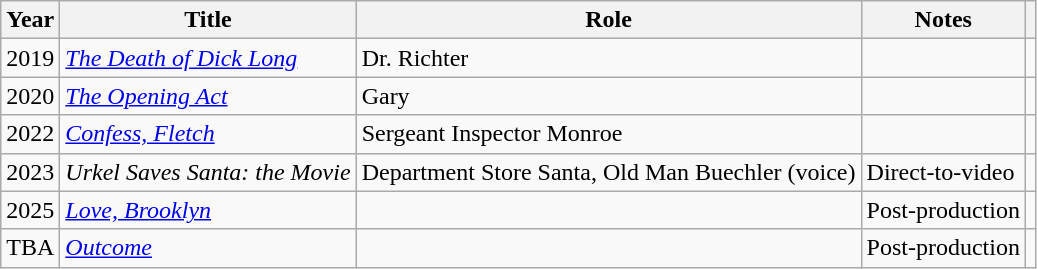<table class="wikitable sortable">
<tr>
<th>Year</th>
<th>Title</th>
<th>Role</th>
<th class="unsortable">Notes</th>
<th scope="col" class="unsortable"></th>
</tr>
<tr>
<td>2019</td>
<td><em><a href='#'>The Death of Dick Long</a></em></td>
<td>Dr. Richter</td>
<td></td>
<td></td>
</tr>
<tr>
<td>2020</td>
<td><em><a href='#'>The Opening Act</a></em></td>
<td>Gary</td>
<td></td>
<td></td>
</tr>
<tr>
<td>2022</td>
<td><em><a href='#'>Confess, Fletch</a></em></td>
<td>Sergeant Inspector Monroe</td>
<td></td>
<td></td>
</tr>
<tr>
<td>2023</td>
<td><em>Urkel Saves Santa: the Movie</em></td>
<td>Department Store Santa, Old Man Buechler (voice)</td>
<td>Direct-to-video</td>
<td></td>
</tr>
<tr>
<td>2025</td>
<td><em><a href='#'>Love, Brooklyn</a></em></td>
<td></td>
<td>Post-production</td>
</tr>
<tr>
<td>TBA</td>
<td><em><a href='#'>Outcome</a></em></td>
<td></td>
<td>Post-production</td>
<td></td>
</tr>
</table>
